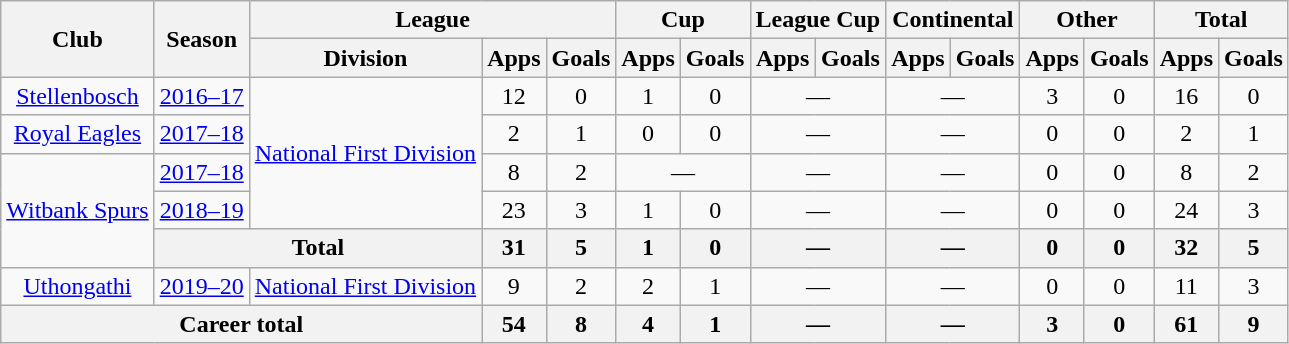<table class="wikitable" style="text-align:center">
<tr>
<th rowspan="2">Club</th>
<th rowspan="2">Season</th>
<th colspan="3">League</th>
<th colspan="2">Cup</th>
<th colspan="2">League Cup</th>
<th colspan="2">Continental</th>
<th colspan="2">Other</th>
<th colspan="2">Total</th>
</tr>
<tr>
<th>Division</th>
<th>Apps</th>
<th>Goals</th>
<th>Apps</th>
<th>Goals</th>
<th>Apps</th>
<th>Goals</th>
<th>Apps</th>
<th>Goals</th>
<th>Apps</th>
<th>Goals</th>
<th>Apps</th>
<th>Goals</th>
</tr>
<tr>
<td rowspan="1"><a href='#'>Stellenbosch</a></td>
<td><a href='#'>2016–17</a></td>
<td rowspan="4"><a href='#'>National First Division</a></td>
<td>12</td>
<td>0</td>
<td>1</td>
<td>0</td>
<td colspan="2">—</td>
<td colspan="2">—</td>
<td>3</td>
<td>0</td>
<td>16</td>
<td>0</td>
</tr>
<tr>
<td rowspan="1"><a href='#'>Royal Eagles</a></td>
<td><a href='#'>2017–18</a></td>
<td>2</td>
<td>1</td>
<td>0</td>
<td>0</td>
<td colspan="2">—</td>
<td colspan="2">—</td>
<td>0</td>
<td>0</td>
<td>2</td>
<td>1</td>
</tr>
<tr>
<td rowspan="3"><a href='#'>Witbank Spurs</a></td>
<td><a href='#'>2017–18</a></td>
<td>8</td>
<td>2</td>
<td colspan="2">—</td>
<td colspan="2">—</td>
<td colspan="2">—</td>
<td>0</td>
<td>0</td>
<td>8</td>
<td>2</td>
</tr>
<tr>
<td><a href='#'>2018–19</a></td>
<td>23</td>
<td>3</td>
<td>1</td>
<td>0</td>
<td colspan="2">—</td>
<td colspan="2">—</td>
<td>0</td>
<td>0</td>
<td>24</td>
<td>3</td>
</tr>
<tr>
<th colspan="2">Total</th>
<th>31</th>
<th>5</th>
<th>1</th>
<th>0</th>
<th colspan="2">—</th>
<th colspan="2">—</th>
<th>0</th>
<th>0</th>
<th>32</th>
<th>5</th>
</tr>
<tr>
<td rowspan="1"><a href='#'>Uthongathi</a></td>
<td><a href='#'>2019–20</a></td>
<td rowspan="1"><a href='#'>National First Division</a></td>
<td>9</td>
<td>2</td>
<td>2</td>
<td>1</td>
<td colspan="2">—</td>
<td colspan="2">—</td>
<td>0</td>
<td>0</td>
<td>11</td>
<td>3</td>
</tr>
<tr>
<th colspan="3">Career total</th>
<th>54</th>
<th>8</th>
<th>4</th>
<th>1</th>
<th colspan="2">—</th>
<th colspan="2">—</th>
<th>3</th>
<th>0</th>
<th>61</th>
<th>9</th>
</tr>
</table>
